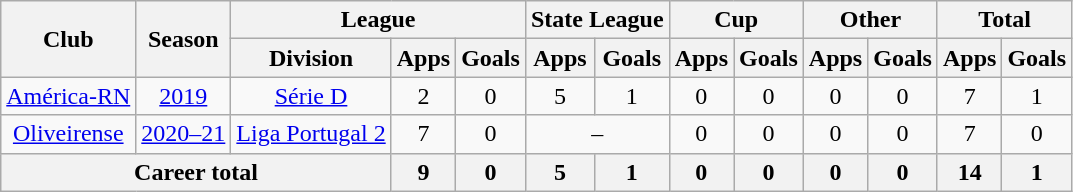<table class="wikitable" style="text-align: center">
<tr>
<th rowspan="2">Club</th>
<th rowspan="2">Season</th>
<th colspan="3">League</th>
<th colspan="2">State League</th>
<th colspan="2">Cup</th>
<th colspan="2">Other</th>
<th colspan="2">Total</th>
</tr>
<tr>
<th>Division</th>
<th>Apps</th>
<th>Goals</th>
<th>Apps</th>
<th>Goals</th>
<th>Apps</th>
<th>Goals</th>
<th>Apps</th>
<th>Goals</th>
<th>Apps</th>
<th>Goals</th>
</tr>
<tr>
<td><a href='#'>América-RN</a></td>
<td><a href='#'>2019</a></td>
<td><a href='#'>Série D</a></td>
<td>2</td>
<td>0</td>
<td>5</td>
<td>1</td>
<td>0</td>
<td>0</td>
<td>0</td>
<td>0</td>
<td>7</td>
<td>1</td>
</tr>
<tr>
<td><a href='#'>Oliveirense</a></td>
<td><a href='#'>2020–21</a></td>
<td><a href='#'>Liga Portugal 2</a></td>
<td>7</td>
<td>0</td>
<td colspan="2">–</td>
<td>0</td>
<td>0</td>
<td>0</td>
<td>0</td>
<td>7</td>
<td>0</td>
</tr>
<tr>
<th colspan="3"><strong>Career total</strong></th>
<th>9</th>
<th>0</th>
<th>5</th>
<th>1</th>
<th>0</th>
<th>0</th>
<th>0</th>
<th>0</th>
<th>14</th>
<th>1</th>
</tr>
</table>
